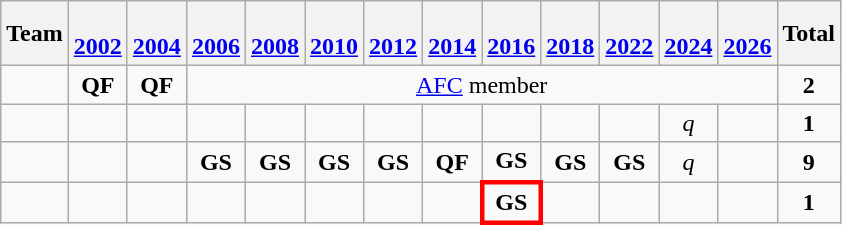<table class="wikitable" style="text-align:center">
<tr>
<th>Team</th>
<th><br><a href='#'>2002</a></th>
<th><br><a href='#'>2004</a></th>
<th><br><a href='#'>2006</a></th>
<th><br><a href='#'>2008</a></th>
<th><br><a href='#'>2010</a></th>
<th><br><a href='#'>2012</a></th>
<th><br><a href='#'>2014</a></th>
<th><br><a href='#'>2016</a></th>
<th><br><a href='#'>2018</a></th>
<th><br><a href='#'>2022</a></th>
<th><br><a href='#'>2024</a></th>
<th><br><a href='#'>2026</a></th>
<th>Total</th>
</tr>
<tr>
<td align=left></td>
<td><strong>QF</strong></td>
<td><strong>QF</strong></td>
<td colspan="10"><a href='#'>AFC</a> member</td>
<td><strong>2</strong></td>
</tr>
<tr>
<td align=left></td>
<td></td>
<td></td>
<td></td>
<td></td>
<td></td>
<td></td>
<td></td>
<td></td>
<td></td>
<td></td>
<td><em>q</em></td>
<td></td>
<td><strong>1</strong></td>
</tr>
<tr>
<td align=left></td>
<td></td>
<td></td>
<td><strong>GS</strong></td>
<td><strong>GS</strong></td>
<td><strong>GS</strong></td>
<td><strong>GS</strong></td>
<td><strong>QF</strong></td>
<td><strong>GS</strong></td>
<td><strong>GS</strong></td>
<td><strong>GS</strong></td>
<td><em>q</em></td>
<td></td>
<td><strong>9</strong></td>
</tr>
<tr>
<td align=left></td>
<td></td>
<td></td>
<td></td>
<td></td>
<td></td>
<td></td>
<td></td>
<td style="border: 3px solid red"><strong>GS</strong></td>
<td></td>
<td></td>
<td></td>
<td></td>
<td><strong>1</strong></td>
</tr>
</table>
